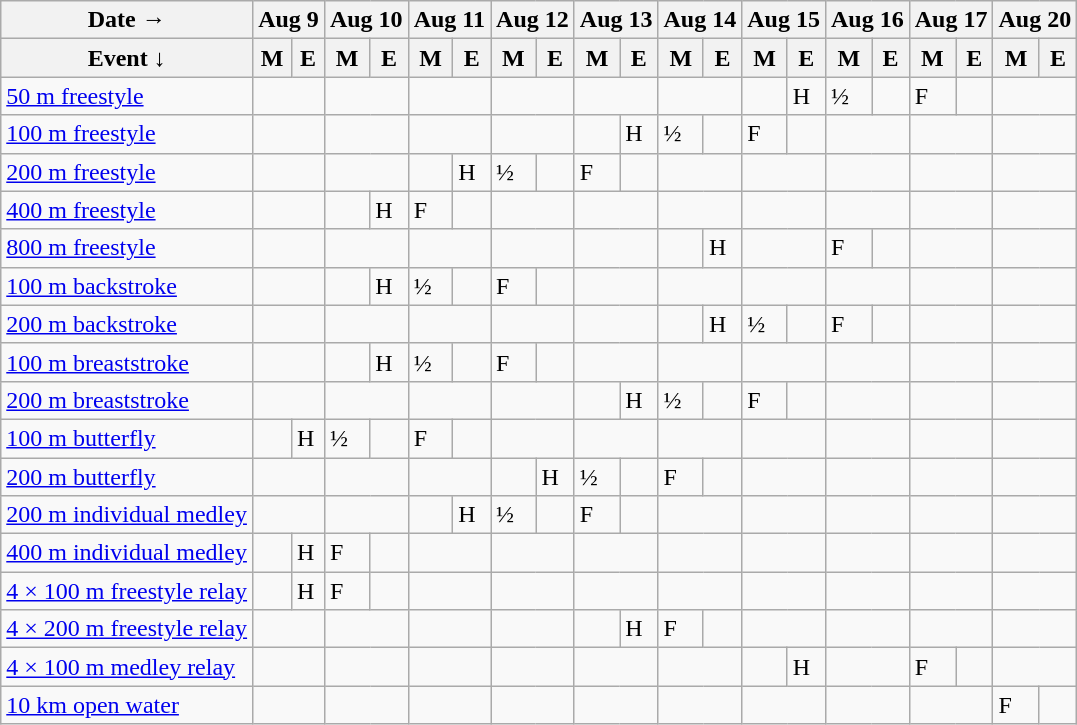<table class="wikitable olympic-schedule swimming">
<tr>
<th>Date →</th>
<th colspan="2">Aug 9</th>
<th colspan="2">Aug 10</th>
<th colspan="2">Aug 11</th>
<th colspan="2">Aug 12</th>
<th colspan="2">Aug 13</th>
<th colspan="2">Aug 14</th>
<th colspan="2">Aug 15</th>
<th colspan="2">Aug 16</th>
<th colspan="2">Aug 17</th>
<th colspan="2">Aug 20</th>
</tr>
<tr>
<th>Event ↓</th>
<th>M</th>
<th>E</th>
<th>M</th>
<th>E</th>
<th>M</th>
<th>E</th>
<th>M</th>
<th>E</th>
<th>M</th>
<th>E</th>
<th>M</th>
<th>E</th>
<th>M</th>
<th>E</th>
<th>M</th>
<th>E</th>
<th>M</th>
<th>E</th>
<th>M</th>
<th>E</th>
</tr>
<tr>
<td class="event"><a href='#'>50 m freestyle</a></td>
<td colspan=2></td>
<td colspan=2></td>
<td colspan=2></td>
<td colspan=2></td>
<td colspan=2></td>
<td colspan=2></td>
<td></td>
<td class="heats">H</td>
<td class="semifinals">½</td>
<td></td>
<td class="final">F</td>
<td></td>
<td colspan=2></td>
</tr>
<tr>
<td class="event"><a href='#'>100 m freestyle</a></td>
<td colspan=2></td>
<td colspan=2></td>
<td colspan=2></td>
<td colspan=2></td>
<td></td>
<td class="heats">H</td>
<td class="semifinals">½</td>
<td></td>
<td class="final">F</td>
<td></td>
<td colspan=2></td>
<td colspan=2></td>
<td colspan=2></td>
</tr>
<tr>
<td class="event"><a href='#'>200 m freestyle</a></td>
<td colspan=2></td>
<td colspan=2></td>
<td></td>
<td class="heats">H</td>
<td class="semifinals">½</td>
<td></td>
<td class="final">F</td>
<td></td>
<td colspan=2></td>
<td colspan=2></td>
<td colspan=2></td>
<td colspan=2></td>
<td colspan=2></td>
</tr>
<tr>
<td class="event"><a href='#'>400 m freestyle</a></td>
<td colspan=2></td>
<td></td>
<td class="heats">H</td>
<td class="final">F</td>
<td></td>
<td colspan=2></td>
<td colspan=2></td>
<td colspan=2></td>
<td colspan=2></td>
<td colspan=2></td>
<td colspan=2></td>
<td colspan=2></td>
</tr>
<tr>
<td class="event"><a href='#'>800 m freestyle</a></td>
<td colspan=2></td>
<td colspan=2></td>
<td colspan=2></td>
<td colspan=2></td>
<td colspan=2></td>
<td></td>
<td class="heats">H</td>
<td colspan=2></td>
<td class="final">F</td>
<td></td>
<td colspan=2></td>
<td colspan=2></td>
</tr>
<tr>
<td class="event"><a href='#'>100 m backstroke</a></td>
<td colspan=2></td>
<td></td>
<td class="heats">H</td>
<td class="semifinals">½</td>
<td></td>
<td class="final">F</td>
<td></td>
<td colspan=2></td>
<td colspan=2></td>
<td colspan=2></td>
<td colspan=2></td>
<td colspan=2></td>
<td colspan=2></td>
</tr>
<tr>
<td class="event"><a href='#'>200 m backstroke</a></td>
<td colspan=2></td>
<td colspan=2></td>
<td colspan=2></td>
<td colspan=2></td>
<td colspan=2></td>
<td></td>
<td class="heats">H</td>
<td class="semifinals">½</td>
<td></td>
<td class="final">F</td>
<td></td>
<td colspan=2></td>
<td colspan=2></td>
</tr>
<tr>
<td class="event"><a href='#'>100 m breaststroke</a></td>
<td colspan=2></td>
<td></td>
<td class="heats">H</td>
<td class="semifinals">½</td>
<td></td>
<td class="final">F</td>
<td></td>
<td colspan=2></td>
<td colspan=2></td>
<td colspan=2></td>
<td colspan=2></td>
<td colspan=2></td>
<td colspan=2></td>
</tr>
<tr>
<td class="event"><a href='#'>200 m breaststroke</a></td>
<td colspan=2></td>
<td colspan=2></td>
<td colspan=2></td>
<td colspan=2></td>
<td></td>
<td class="heats">H</td>
<td class="semifinals">½</td>
<td></td>
<td class="final">F</td>
<td></td>
<td colspan=2></td>
<td colspan=2></td>
<td colspan=2></td>
</tr>
<tr>
<td class="event"><a href='#'>100 m butterfly</a></td>
<td></td>
<td class="heats">H</td>
<td class="semifinals">½</td>
<td></td>
<td class="final">F</td>
<td></td>
<td colspan=2></td>
<td colspan=2></td>
<td colspan=2></td>
<td colspan=2></td>
<td colspan=2></td>
<td colspan=2></td>
<td colspan=2></td>
</tr>
<tr>
<td class="event"><a href='#'>200 m butterfly</a></td>
<td colspan=2></td>
<td colspan=2></td>
<td colspan=2></td>
<td></td>
<td class="heats">H</td>
<td class="semifinals">½</td>
<td></td>
<td class="final">F</td>
<td></td>
<td colspan=2></td>
<td colspan=2></td>
<td colspan=2></td>
<td colspan=2></td>
</tr>
<tr>
<td class="event"><a href='#'>200 m individual medley</a></td>
<td colspan=2></td>
<td colspan=2></td>
<td></td>
<td class="heats">H</td>
<td class="semifinals">½</td>
<td></td>
<td class="final">F</td>
<td></td>
<td colspan=2></td>
<td colspan=2></td>
<td colspan=2></td>
<td colspan=2></td>
<td colspan=2></td>
</tr>
<tr>
<td class="event"><a href='#'>400 m individual medley</a></td>
<td></td>
<td class="heats">H</td>
<td class="final">F</td>
<td></td>
<td colspan=2></td>
<td colspan=2></td>
<td colspan=2></td>
<td colspan=2></td>
<td colspan=2></td>
<td colspan=2></td>
<td colspan=2></td>
<td colspan=2></td>
</tr>
<tr>
<td class="event"><a href='#'>4 × 100 m freestyle relay</a></td>
<td></td>
<td class="heats">H</td>
<td class="final">F</td>
<td></td>
<td colspan=2></td>
<td colspan=2></td>
<td colspan=2></td>
<td colspan=2></td>
<td colspan=2></td>
<td colspan=2></td>
<td colspan=2></td>
<td colspan=2></td>
</tr>
<tr>
<td class="event"><a href='#'>4 × 200 m freestyle relay</a></td>
<td colspan=2></td>
<td colspan=2></td>
<td colspan=2></td>
<td colspan=2></td>
<td></td>
<td class="heats">H</td>
<td class="final">F</td>
<td></td>
<td colspan=2></td>
<td colspan=2></td>
<td colspan=2></td>
<td colspan=2></td>
</tr>
<tr>
<td class="event"><a href='#'>4 × 100 m medley relay</a></td>
<td colspan=2></td>
<td colspan=2></td>
<td colspan=2></td>
<td colspan=2></td>
<td colspan=2></td>
<td colspan=2></td>
<td></td>
<td class="heats">H</td>
<td colspan=2></td>
<td class="final">F</td>
<td></td>
<td colspan=2></td>
</tr>
<tr>
<td class="event"><a href='#'>10 km open water</a></td>
<td colspan=2></td>
<td colspan=2></td>
<td colspan=2></td>
<td colspan=2></td>
<td colspan=2></td>
<td colspan=2></td>
<td colspan=2></td>
<td colspan=2></td>
<td colspan=2></td>
<td class="final">F</td>
<td></td>
</tr>
</table>
